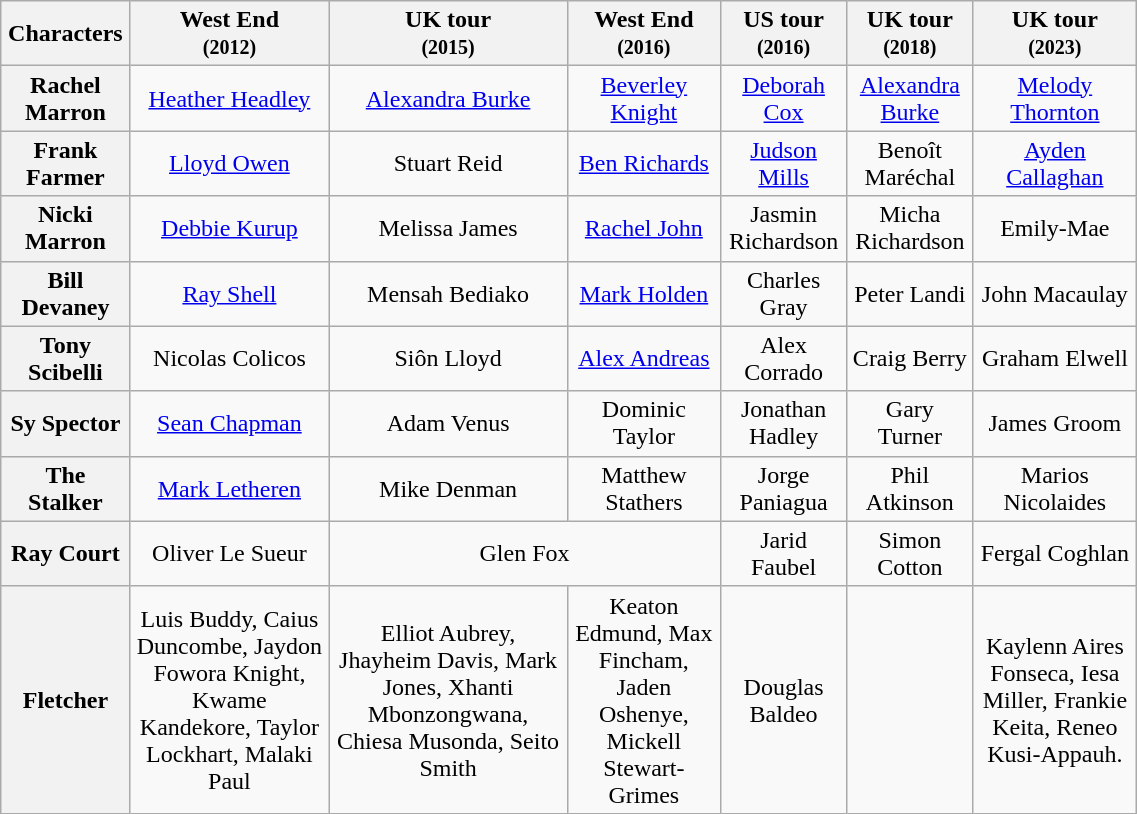<table class="wikitable sortable" style="width:60%;">
<tr>
<th scope="col">Characters</th>
<th scope="col" class="unsortable">West End<br><small>(2012)</small><br></th>
<th scope="col" class="unsortable">UK tour<br><small>(2015)</small></th>
<th scope="col" class="unsortable">West End<br><small>(2016)</small></th>
<th scope="col" class="unsortable">US tour<br><small>(2016)</small></th>
<th scope="col" class="unsortable">UK tour<br><small>(2018)</small></th>
<th scope="col" class="unsortable">UK tour<br><small>(2023)</small></th>
</tr>
<tr>
<th scope="row">Rachel Marron</th>
<td style="text-align:center;"><a href='#'>Heather Headley</a></td>
<td style="text-align:center;"><a href='#'>Alexandra Burke</a></td>
<td style="text-align:center;"><a href='#'>Beverley Knight</a></td>
<td style="text-align:center;"><a href='#'>Deborah Cox</a></td>
<td style="text-align:center;"><a href='#'>Alexandra Burke</a></td>
<td style="text-align:center;"><a href='#'>Melody Thornton</a></td>
</tr>
<tr>
<th scope="row">Frank Farmer</th>
<td style="text-align:center;"><a href='#'>Lloyd Owen</a></td>
<td style="text-align:center;">Stuart Reid</td>
<td style="text-align:center;"><a href='#'>Ben Richards</a></td>
<td style="text-align:center;"><a href='#'>Judson Mills</a></td>
<td style="text-align:center;">Benoît Maréchal</td>
<td style="text-align:center;"><a href='#'>Ayden Callaghan</a></td>
</tr>
<tr>
<th scope="row">Nicki Marron</th>
<td style="text-align:center;"><a href='#'>Debbie Kurup</a></td>
<td style="text-align:center;">Melissa James</td>
<td style="text-align:center;"><a href='#'>Rachel John</a></td>
<td style="text-align:center;">Jasmin Richardson</td>
<td style="text-align:center;">Micha Richardson</td>
<td style="text-align:center;">Emily-Mae</td>
</tr>
<tr>
<th scope="row">Bill Devaney</th>
<td style="text-align:center;"><a href='#'>Ray Shell</a></td>
<td style="text-align:center;">Mensah Bediako</td>
<td style="text-align:center;"><a href='#'>Mark Holden</a></td>
<td style="text-align:center;">Charles Gray</td>
<td style="text-align:center;">Peter Landi</td>
<td style="text-align:center;">John Macaulay</td>
</tr>
<tr>
<th scope="row">Tony Scibelli</th>
<td style="text-align:center;">Nicolas Colicos</td>
<td style="text-align:center;">Siôn Lloyd</td>
<td style="text-align:center;"><a href='#'>Alex Andreas</a></td>
<td style="text-align:center;">Alex Corrado</td>
<td style="text-align:center;">Craig Berry</td>
<td style="text-align:center;">Graham Elwell</td>
</tr>
<tr>
<th scope="row">Sy Spector</th>
<td style="text-align:center;"><a href='#'>Sean Chapman</a></td>
<td style="text-align:center;">Adam Venus</td>
<td style="text-align:center;">Dominic Taylor</td>
<td style="text-align:center;">Jonathan Hadley</td>
<td style="text-align:center;">Gary Turner</td>
<td style="text-align:center;">James Groom</td>
</tr>
<tr>
<th scope="row">The Stalker</th>
<td style="text-align:center;"><a href='#'>Mark Letheren</a></td>
<td style="text-align:center;">Mike Denman</td>
<td style="text-align:center;">Matthew Stathers</td>
<td style="text-align:center;">Jorge Paniagua</td>
<td style="text-align:center;">Phil Atkinson</td>
<td style="text-align:center;">Marios Nicolaides</td>
</tr>
<tr>
<th scope="row">Ray Court</th>
<td style="text-align:center;">Oliver Le Sueur</td>
<td colspan="2" style="text-align:center;">Glen Fox</td>
<td style="text-align:center;">Jarid Faubel</td>
<td style="text-align:center;">Simon Cotton</td>
<td style="text-align:center;">Fergal Coghlan</td>
</tr>
<tr>
<th scope="row">Fletcher</th>
<td style="text-align:center;">Luis Buddy, Caius Duncombe, Jaydon Fowora Knight, Kwame Kandekore, Taylor Lockhart, Malaki Paul</td>
<td style="text-align:center;">Elliot Aubrey, Jhayheim Davis, Mark Jones, Xhanti Mbonzongwana, Chiesa Musonda, Seito Smith</td>
<td style="text-align:center;">Keaton Edmund, Max Fincham, Jaden Oshenye, Mickell Stewart-Grimes</td>
<td style="text-align:center;">Douglas Baldeo</td>
<td style="text-align:center;"></td>
<td style="text-align:center;">Kaylenn Aires Fonseca, Iesa Miller, Frankie Keita, Reneo Kusi-Appauh.</td>
</tr>
</table>
